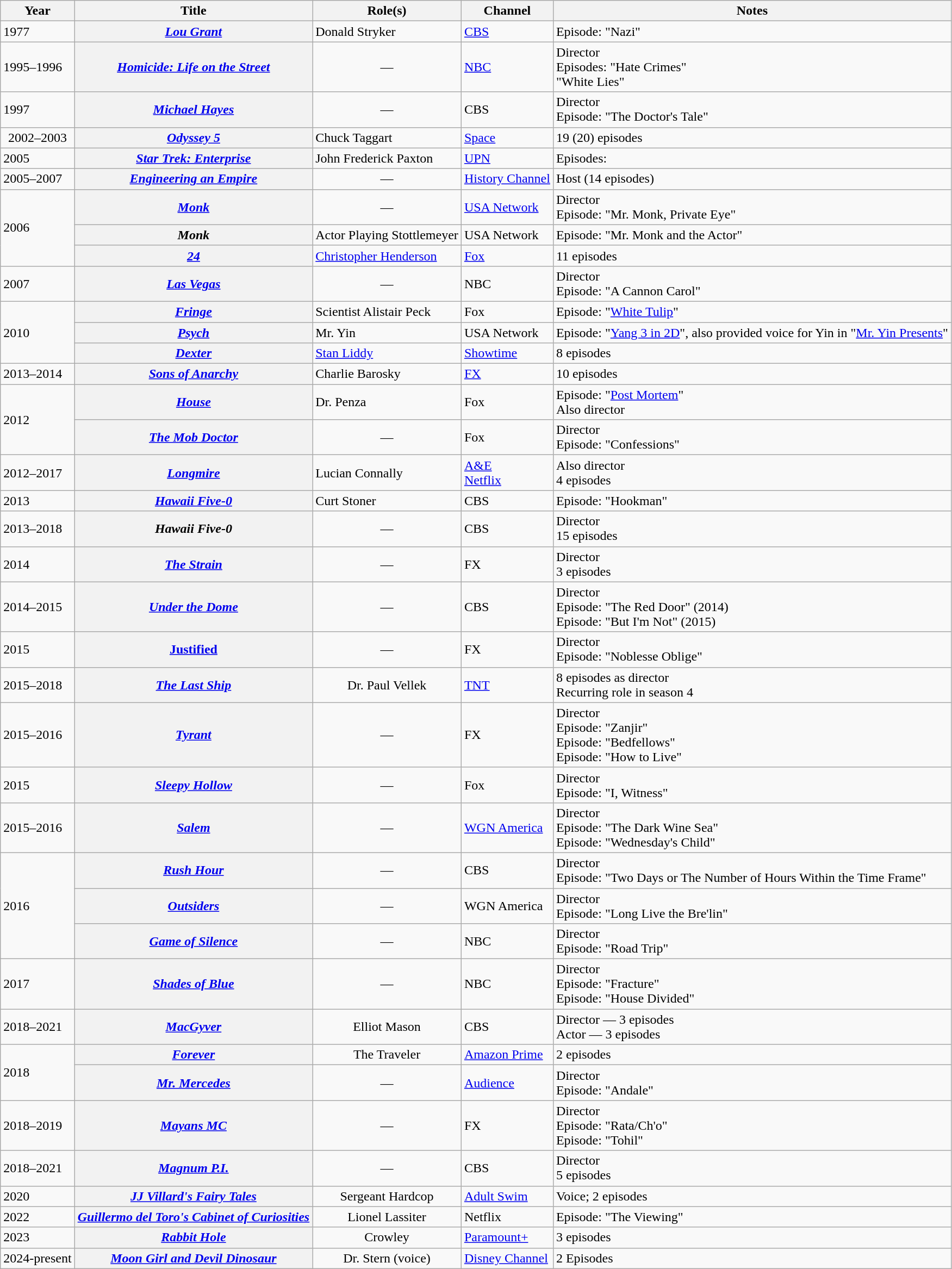<table class="wikitable plainrowheaders sortable">
<tr>
<th scope="col">Year</th>
<th scope="col">Title</th>
<th scope="col">Role(s)</th>
<th scope="col">Channel</th>
<th scope="col" class="unsortable">Notes</th>
</tr>
<tr>
<td>1977</td>
<th scope="row"><em><a href='#'>Lou Grant</a></em></th>
<td>Donald Stryker</td>
<td><a href='#'>CBS</a></td>
<td>Episode: "Nazi"</td>
</tr>
<tr>
<td>1995–1996</td>
<th scope="row"><em><a href='#'>Homicide: Life on the Street</a></em></th>
<td align="center">—</td>
<td><a href='#'>NBC</a></td>
<td>Director<br>Episodes: "Hate Crimes"<br>"White Lies"</td>
</tr>
<tr>
<td>1997</td>
<th scope="row"><em><a href='#'>Michael Hayes</a></em></th>
<td align="center">—</td>
<td>CBS</td>
<td>Director<br>Episode: "The Doctor's Tale"</td>
</tr>
<tr>
<td align="center">2002–2003</td>
<th scope="row"><em><a href='#'>Odyssey 5</a></em></th>
<td>Chuck Taggart</td>
<td><a href='#'>Space</a> </td>
<td>19 (20) episodes</td>
</tr>
<tr>
<td>2005</td>
<th scope="row"><em><a href='#'>Star Trek: Enterprise</a></em></th>
<td>John Frederick Paxton</td>
<td><a href='#'>UPN</a></td>
<td>Episodes: </td>
</tr>
<tr>
<td>2005–2007</td>
<th scope="row"><em><a href='#'>Engineering an Empire</a></em></th>
<td align="center">—</td>
<td><a href='#'>History Channel</a></td>
<td>Host (14 episodes)</td>
</tr>
<tr>
<td rowspan="3">2006</td>
<th scope="row"><em><a href='#'>Monk</a></em></th>
<td align="center">—</td>
<td><a href='#'>USA Network</a></td>
<td>Director<br>Episode: "Mr. Monk, Private Eye"</td>
</tr>
<tr>
<th scope="row"><em>Monk</em></th>
<td>Actor Playing Stottlemeyer</td>
<td>USA Network</td>
<td>Episode: "Mr. Monk and the Actor"</td>
</tr>
<tr>
<th scope="row"><em><a href='#'>24</a></em></th>
<td><a href='#'>Christopher Henderson</a></td>
<td><a href='#'>Fox</a></td>
<td>11 episodes</td>
</tr>
<tr>
<td>2007</td>
<th scope="row"><em><a href='#'>Las Vegas</a></em></th>
<td align="center">—</td>
<td>NBC</td>
<td>Director<br>Episode: "A Cannon Carol"</td>
</tr>
<tr>
<td rowspan="3">2010</td>
<th scope="row"><em><a href='#'>Fringe</a></em></th>
<td>Scientist Alistair Peck</td>
<td>Fox</td>
<td>Episode: "<a href='#'>White Tulip</a>"</td>
</tr>
<tr>
<th scope="row"><em><a href='#'>Psych</a></em></th>
<td>Mr. Yin</td>
<td>USA Network</td>
<td>Episode: "<a href='#'>Yang 3 in 2D</a>", also provided voice for Yin in "<a href='#'>Mr. Yin Presents</a>"</td>
</tr>
<tr>
<th scope="row"><em><a href='#'>Dexter</a></em></th>
<td><a href='#'>Stan Liddy</a></td>
<td><a href='#'>Showtime</a></td>
<td>8 episodes</td>
</tr>
<tr>
<td>2013–2014</td>
<th scope="row"><em><a href='#'>Sons of Anarchy</a></em></th>
<td>Charlie Barosky</td>
<td><a href='#'>FX</a></td>
<td>10 episodes</td>
</tr>
<tr>
<td rowspan="2">2012</td>
<th scope="row"><em><a href='#'>House</a></em></th>
<td>Dr. Penza</td>
<td>Fox</td>
<td>Episode: "<a href='#'>Post Mortem</a>"<br>Also director</td>
</tr>
<tr>
<th scope="row"><em><a href='#'>The Mob Doctor</a></em></th>
<td align="center">—</td>
<td>Fox</td>
<td>Director<br>Episode: "Confessions"</td>
</tr>
<tr>
<td>2012–2017</td>
<th scope="row"><em><a href='#'>Longmire</a></em></th>
<td>Lucian Connally</td>
<td><a href='#'>A&E</a><br><a href='#'>Netflix</a></td>
<td>Also director <br>4 episodes</td>
</tr>
<tr>
<td>2013</td>
<th scope="row"><em><a href='#'>Hawaii Five-0</a></em></th>
<td>Curt Stoner</td>
<td>CBS</td>
<td>Episode: "Hookman"</td>
</tr>
<tr>
<td>2013–2018</td>
<th scope="row"><em>Hawaii Five-0</em></th>
<td align="center">—</td>
<td>CBS</td>
<td>Director<br>15 episodes</td>
</tr>
<tr>
<td>2014</td>
<th scope="row"><em><a href='#'>The Strain</a></em></th>
<td align="center">—</td>
<td>FX</td>
<td>Director<br>3 episodes</td>
</tr>
<tr>
<td>2014–2015</td>
<th scope="row"><em><a href='#'>Under the Dome</a></em></th>
<td align="center">—</td>
<td>CBS</td>
<td>Director<br>Episode: "The Red Door" (2014)<br>Episode: "But I'm Not" (2015)</td>
</tr>
<tr>
<td>2015</td>
<th scope="row"><em><a href='#'></em>Justified<em></a></em></th>
<td align="center">—</td>
<td>FX</td>
<td>Director<br>Episode: "Noblesse Oblige"<br></td>
</tr>
<tr>
<td>2015–2018</td>
<th scope="row"><em><a href='#'>The Last Ship</a></em></th>
<td align="center">Dr. Paul Vellek</td>
<td><a href='#'>TNT</a></td>
<td>8 episodes as director<br>Recurring role in season 4</td>
</tr>
<tr>
<td>2015–2016</td>
<th scope="row"><em><a href='#'>Tyrant</a></em></th>
<td align="center">—</td>
<td>FX</td>
<td>Director<br>Episode: "Zanjir"<br>Episode: "Bedfellows"<br>Episode: "How to Live"</td>
</tr>
<tr>
<td>2015</td>
<th scope="row"><em><a href='#'>Sleepy Hollow</a></em></th>
<td align="center">—</td>
<td>Fox</td>
<td>Director<br>Episode: "I, Witness"</td>
</tr>
<tr>
<td>2015–2016</td>
<th scope="row"><em><a href='#'>Salem</a></em></th>
<td align="center">—</td>
<td><a href='#'>WGN America</a></td>
<td>Director<br>Episode: "The Dark Wine Sea"<br>Episode: "Wednesday's Child"</td>
</tr>
<tr>
<td rowspan="3">2016</td>
<th scope="row"><em><a href='#'>Rush Hour</a></em></th>
<td align="center">—</td>
<td>CBS</td>
<td>Director<br>Episode: "Two Days or The Number of Hours Within the Time Frame"</td>
</tr>
<tr>
<th scope="row"><em><a href='#'>Outsiders</a></em></th>
<td align="center">—</td>
<td>WGN America</td>
<td>Director<br>Episode: "Long Live the Bre'lin"</td>
</tr>
<tr>
<th scope="row"><em><a href='#'>Game of Silence</a></em></th>
<td align="center">—</td>
<td>NBC</td>
<td>Director<br>Episode: "Road Trip"</td>
</tr>
<tr>
<td>2017</td>
<th scope="row"><em><a href='#'>Shades of Blue</a></em></th>
<td align="center">—</td>
<td>NBC</td>
<td>Director<br>Episode: "Fracture"<br>Episode: "House Divided"</td>
</tr>
<tr>
<td>2018–2021</td>
<th scope="row"><em><a href='#'>MacGyver</a></em></th>
<td align="center">Elliot Mason</td>
<td>CBS</td>
<td>Director — 3 episodes<br>Actor — 3 episodes</td>
</tr>
<tr>
<td rowspan="2">2018</td>
<th scope="row"><em><a href='#'>Forever</a></em></th>
<td align="center">The Traveler</td>
<td><a href='#'>Amazon Prime</a></td>
<td>2 episodes</td>
</tr>
<tr>
<th scope="row"><em><a href='#'>Mr. Mercedes</a></em></th>
<td align="center">—</td>
<td><a href='#'>Audience</a></td>
<td>Director<br>Episode: "Andale"</td>
</tr>
<tr>
<td>2018–2019</td>
<th scope="row"><em><a href='#'>Mayans MC</a></em></th>
<td align="center">—</td>
<td>FX</td>
<td>Director<br>Episode: "Rata/Ch'o"<br>Episode: "Tohil"</td>
</tr>
<tr>
<td>2018–2021</td>
<th scope="row"><em><a href='#'>Magnum P.I.</a></em></th>
<td align="center">—</td>
<td>CBS</td>
<td>Director<br>5 episodes</td>
</tr>
<tr>
<td>2020</td>
<th scope="row"><em><a href='#'>JJ Villard's Fairy Tales</a></em></th>
<td align="center">Sergeant Hardcop</td>
<td><a href='#'>Adult Swim</a></td>
<td>Voice; 2 episodes</td>
</tr>
<tr>
<td>2022</td>
<th scope="row"><em><a href='#'>Guillermo del Toro's Cabinet of Curiosities</a></em></th>
<td align="center">Lionel Lassiter</td>
<td>Netflix</td>
<td>Episode: "The Viewing"</td>
</tr>
<tr>
<td>2023</td>
<th scope="row"><em><a href='#'>Rabbit Hole</a></em></th>
<td align="center">Crowley</td>
<td><a href='#'>Paramount+</a></td>
<td>3 episodes</td>
</tr>
<tr>
<td>2024-present</td>
<th scope="row"><em><a href='#'>Moon Girl and Devil Dinosaur</a></em></th>
<td align="center">Dr. Stern (voice)</td>
<td><a href='#'>Disney Channel</a></td>
<td>2 Episodes</td>
</tr>
</table>
